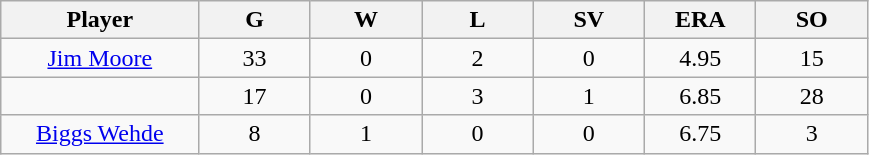<table class="wikitable sortable">
<tr>
<th bgcolor="#DDDDFF" width="16%">Player</th>
<th bgcolor="#DDDDFF" width="9%">G</th>
<th bgcolor="#DDDDFF" width="9%">W</th>
<th bgcolor="#DDDDFF" width="9%">L</th>
<th bgcolor="#DDDDFF" width="9%">SV</th>
<th bgcolor="#DDDDFF" width="9%">ERA</th>
<th bgcolor="#DDDDFF" width="9%">SO</th>
</tr>
<tr align="center">
<td><a href='#'>Jim Moore</a></td>
<td>33</td>
<td>0</td>
<td>2</td>
<td>0</td>
<td>4.95</td>
<td>15</td>
</tr>
<tr align=center>
<td></td>
<td>17</td>
<td>0</td>
<td>3</td>
<td>1</td>
<td>6.85</td>
<td>28</td>
</tr>
<tr align="center">
<td><a href='#'>Biggs Wehde</a></td>
<td>8</td>
<td>1</td>
<td>0</td>
<td>0</td>
<td>6.75</td>
<td>3</td>
</tr>
</table>
